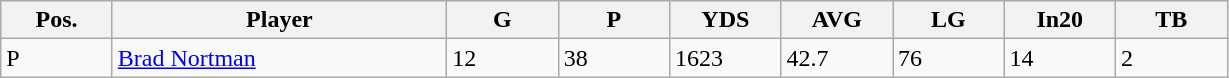<table class="wikitable sortable">
<tr>
<th bgcolor="#DDDDFF" width="5%">Pos.</th>
<th bgcolor="#DDDDFF" width="15%">Player</th>
<th bgcolor="#DDDDFF" width="5%">G</th>
<th bgcolor="#DDDDFF" width="5%">P</th>
<th bgcolor="#DDDDFF" width="5%">YDS</th>
<th bgcolor="#DDDDFF" width="5%">AVG</th>
<th bgcolor="#DDDDFF" width="5%">LG</th>
<th bgcolor="#DDDDFF" width="5%">In20</th>
<th bgcolor="#DDDDFF" width="5%">TB</th>
</tr>
<tr>
<td>P</td>
<td><a href='#'>Brad Nortman</a></td>
<td>12</td>
<td>38</td>
<td>1623</td>
<td>42.7</td>
<td>76</td>
<td>14</td>
<td>2</td>
</tr>
</table>
